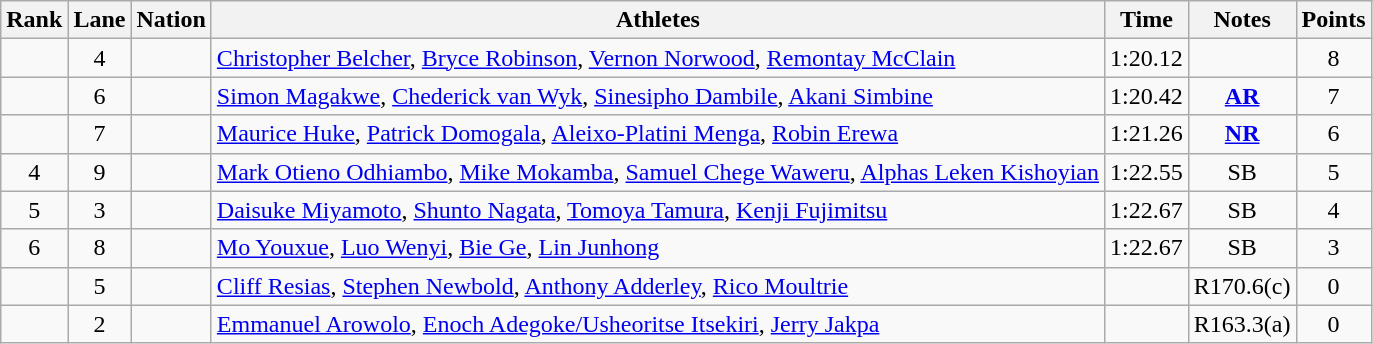<table class="wikitable sortable" style="text-align:center">
<tr>
<th>Rank</th>
<th>Lane</th>
<th>Nation</th>
<th>Athletes</th>
<th>Time</th>
<th>Notes</th>
<th>Points</th>
</tr>
<tr>
<td></td>
<td>4</td>
<td align=left></td>
<td align=left><a href='#'>Christopher Belcher</a>, <a href='#'>Bryce Robinson</a>, <a href='#'>Vernon Norwood</a>, <a href='#'>Remontay McClain</a></td>
<td>1:20.12</td>
<td></td>
<td>8</td>
</tr>
<tr>
<td></td>
<td>6</td>
<td align=left></td>
<td align=left><a href='#'>Simon Magakwe</a>, <a href='#'>Chederick van Wyk</a>, <a href='#'>Sinesipho Dambile</a>, <a href='#'>Akani Simbine</a></td>
<td>1:20.42</td>
<td><strong><a href='#'>AR</a></strong></td>
<td>7</td>
</tr>
<tr>
<td></td>
<td>7</td>
<td align=left></td>
<td align=left><a href='#'>Maurice Huke</a>, <a href='#'>Patrick Domogala</a>, <a href='#'>Aleixo-Platini Menga</a>, <a href='#'>Robin Erewa</a></td>
<td>1:21.26</td>
<td><strong><a href='#'>NR</a></strong></td>
<td>6</td>
</tr>
<tr>
<td>4</td>
<td>9</td>
<td align=left></td>
<td align=left><a href='#'>Mark Otieno Odhiambo</a>, <a href='#'>Mike Mokamba</a>, <a href='#'>Samuel Chege Waweru</a>, <a href='#'>Alphas Leken Kishoyian</a></td>
<td>1:22.55</td>
<td>SB</td>
<td>5</td>
</tr>
<tr>
<td>5</td>
<td>3</td>
<td align=left></td>
<td align=left><a href='#'>Daisuke Miyamoto</a>, <a href='#'>Shunto Nagata</a>, <a href='#'>Tomoya Tamura</a>, <a href='#'>Kenji Fujimitsu</a></td>
<td>1:22.67</td>
<td>SB</td>
<td>4</td>
</tr>
<tr>
<td>6</td>
<td>8</td>
<td align=left></td>
<td align=left><a href='#'>Mo Youxue</a>, <a href='#'>Luo Wenyi</a>, <a href='#'>Bie Ge</a>, <a href='#'>Lin Junhong</a></td>
<td>1:22.67</td>
<td>SB</td>
<td>3</td>
</tr>
<tr>
<td></td>
<td>5</td>
<td align=left></td>
<td align=left><a href='#'>Cliff Resias</a>, <a href='#'>Stephen Newbold</a>, <a href='#'>Anthony Adderley</a>, <a href='#'>Rico Moultrie</a></td>
<td></td>
<td>R170.6(c)</td>
<td>0</td>
</tr>
<tr>
<td></td>
<td>2</td>
<td align=left></td>
<td align=left><a href='#'>Emmanuel Arowolo</a>, <a href='#'>Enoch Adegoke/Usheoritse Itsekiri</a>, <a href='#'>Jerry Jakpa</a></td>
<td></td>
<td>R163.3(a)</td>
<td>0</td>
</tr>
</table>
